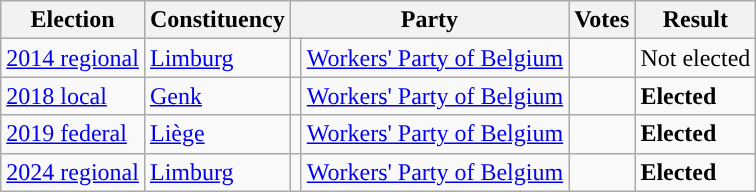<table class="wikitable" style="text-align:left;">
<tr>
<th scope=col>Election</th>
<th scope=col>Constituency</th>
<th scope=col colspan="2">Party</th>
<th scope=col>Votes</th>
<th scope=col>Result</th>
</tr>
<tr>
<td><a href='#'>2014 regional</a></td>
<td><a href='#'>Limburg</a></td>
<td style="background:"></td>
<td><a href='#'>Workers' Party of Belgium</a></td>
<td align=right></td>
<td>Not elected</td>
</tr>
<tr>
<td><a href='#'>2018 local</a></td>
<td><a href='#'>Genk</a></td>
<td style="background:"></td>
<td><a href='#'>Workers' Party of Belgium</a></td>
<td align=right></td>
<td><strong>Elected</strong></td>
</tr>
<tr>
<td><a href='#'>2019 federal</a></td>
<td><a href='#'>Liège</a></td>
<td style="background:"></td>
<td><a href='#'>Workers' Party of Belgium</a></td>
<td align=right></td>
<td><strong>Elected</strong></td>
</tr>
<tr>
<td><a href='#'>2024 regional</a></td>
<td><a href='#'>Limburg</a></td>
<td style="background:"></td>
<td><a href='#'>Workers' Party of Belgium</a></td>
<td align=right></td>
<td><strong>Elected</strong></td>
</tr>
</table>
